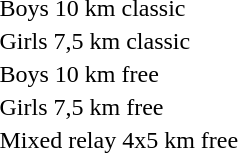<table>
<tr>
<td>Boys 10 km classic</td>
<td></td>
<td></td>
<td></td>
</tr>
<tr>
<td>Girls 7,5 km classic</td>
<td></td>
<td></td>
<td></td>
</tr>
<tr>
<td>Boys 10 km free</td>
<td></td>
<td></td>
<td></td>
</tr>
<tr>
<td>Girls 7,5 km free</td>
<td></td>
<td></td>
<td></td>
</tr>
<tr>
<td>Mixed relay 4x5 km free</td>
<td></td>
<td></td>
<td></td>
</tr>
</table>
